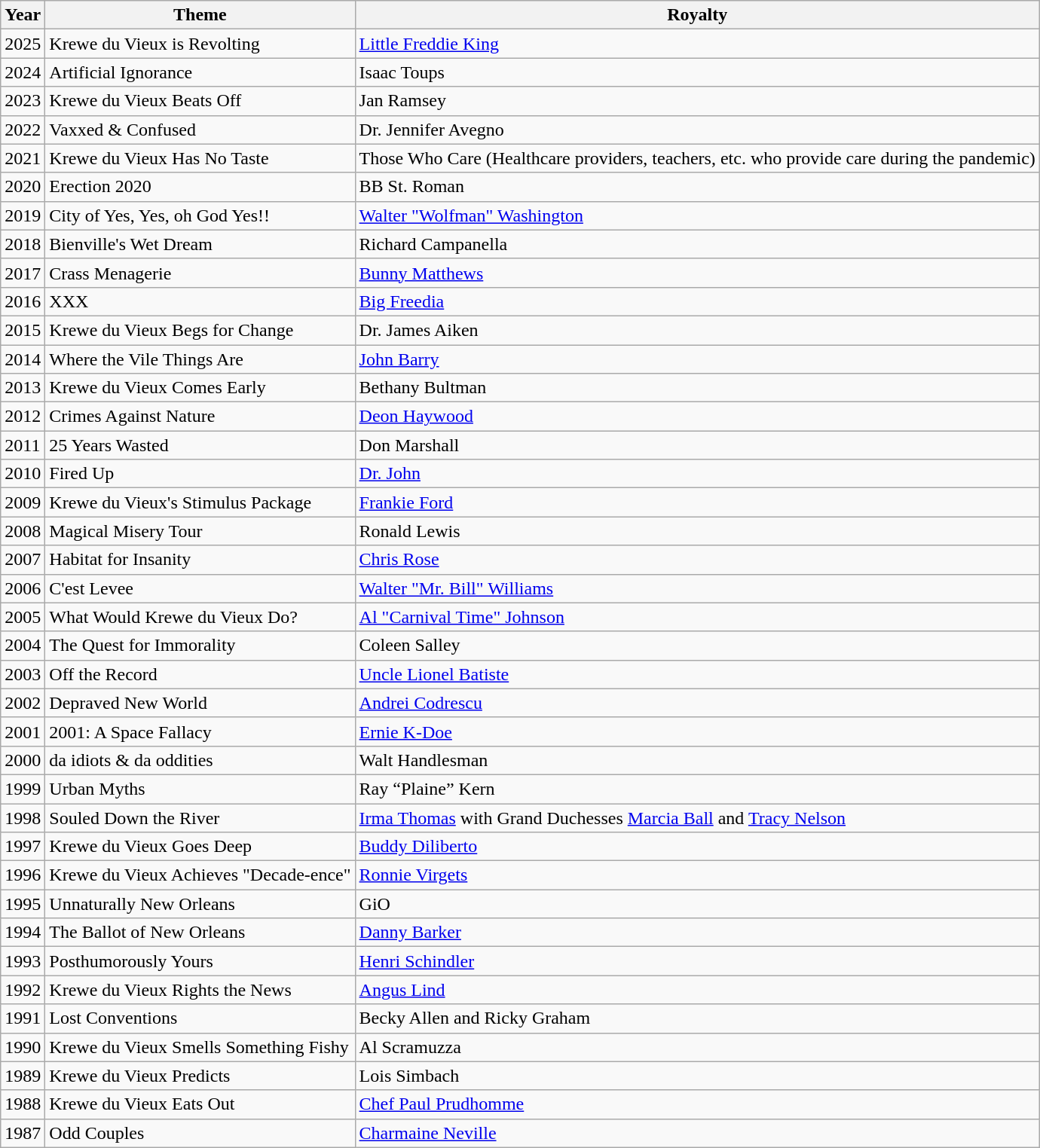<table class="wikitable">
<tr>
<th>Year</th>
<th>Theme</th>
<th>Royalty</th>
</tr>
<tr>
<td>2025</td>
<td>Krewe du Vieux is Revolting</td>
<td><a href='#'>Little Freddie King</a></td>
</tr>
<tr>
<td>2024</td>
<td>Artificial Ignorance</td>
<td>Isaac Toups</td>
</tr>
<tr>
<td>2023</td>
<td>Krewe du Vieux Beats Off</td>
<td>Jan Ramsey</td>
</tr>
<tr>
<td>2022</td>
<td>Vaxxed & Confused</td>
<td>Dr. Jennifer Avegno</td>
</tr>
<tr>
<td>2021</td>
<td>Krewe du Vieux Has No Taste</td>
<td>Those Who Care (Healthcare providers, teachers, etc. who provide care during the pandemic)</td>
</tr>
<tr>
<td>2020</td>
<td>Erection 2020</td>
<td>BB St. Roman</td>
</tr>
<tr>
<td>2019</td>
<td>City of Yes, Yes, oh God Yes!!</td>
<td><a href='#'>Walter "Wolfman" Washington</a></td>
</tr>
<tr>
<td>2018</td>
<td>Bienville's Wet Dream</td>
<td>Richard Campanella</td>
</tr>
<tr>
<td>2017</td>
<td>Crass Menagerie</td>
<td><a href='#'>Bunny Matthews</a></td>
</tr>
<tr>
<td>2016</td>
<td>XXX</td>
<td><a href='#'>Big Freedia</a></td>
</tr>
<tr>
<td>2015</td>
<td>Krewe du Vieux Begs for Change</td>
<td>Dr. James Aiken</td>
</tr>
<tr>
<td>2014</td>
<td>Where the Vile Things Are</td>
<td><a href='#'>John Barry</a></td>
</tr>
<tr>
<td>2013</td>
<td>Krewe du Vieux Comes Early</td>
<td>Bethany Bultman</td>
</tr>
<tr>
<td>2012</td>
<td>Crimes Against Nature</td>
<td><a href='#'>Deon Haywood</a></td>
</tr>
<tr>
<td>2011</td>
<td>25 Years Wasted</td>
<td>Don Marshall</td>
</tr>
<tr>
<td>2010</td>
<td>Fired Up</td>
<td><a href='#'>Dr. John</a></td>
</tr>
<tr>
<td>2009</td>
<td>Krewe du Vieux's Stimulus Package</td>
<td><a href='#'>Frankie Ford</a></td>
</tr>
<tr>
<td>2008</td>
<td>Magical Misery Tour</td>
<td>Ronald Lewis</td>
</tr>
<tr>
<td>2007</td>
<td>Habitat for Insanity</td>
<td><a href='#'>Chris Rose</a></td>
</tr>
<tr>
<td>2006</td>
<td>C'est Levee</td>
<td><a href='#'>Walter "Mr. Bill" Williams</a></td>
</tr>
<tr>
<td>2005</td>
<td>What Would Krewe du Vieux Do?</td>
<td><a href='#'>Al "Carnival Time" Johnson</a></td>
</tr>
<tr>
<td>2004</td>
<td>The Quest for Immorality</td>
<td>Coleen Salley</td>
</tr>
<tr>
<td>2003</td>
<td>Off the Record</td>
<td><a href='#'>Uncle Lionel Batiste</a></td>
</tr>
<tr>
<td>2002</td>
<td>Depraved New World</td>
<td><a href='#'>Andrei Codrescu</a></td>
</tr>
<tr>
<td>2001</td>
<td>2001: A Space Fallacy</td>
<td><a href='#'>Ernie K-Doe</a></td>
</tr>
<tr>
<td>2000</td>
<td>da idiots & da oddities</td>
<td>Walt Handlesman</td>
</tr>
<tr>
<td>1999</td>
<td>Urban Myths</td>
<td>Ray “Plaine” Kern</td>
</tr>
<tr>
<td>1998</td>
<td>Souled Down the River</td>
<td><a href='#'>Irma Thomas</a> with Grand Duchesses <a href='#'>Marcia Ball</a> and <a href='#'>Tracy Nelson</a></td>
</tr>
<tr>
<td>1997</td>
<td>Krewe du Vieux Goes Deep</td>
<td><a href='#'>Buddy Diliberto</a></td>
</tr>
<tr>
<td>1996</td>
<td>Krewe du Vieux Achieves "Decade-ence"</td>
<td><a href='#'>Ronnie Virgets</a></td>
</tr>
<tr>
<td>1995</td>
<td>Unnaturally New Orleans</td>
<td>GiO</td>
</tr>
<tr>
<td>1994</td>
<td>The Ballot of New Orleans</td>
<td><a href='#'>Danny Barker</a></td>
</tr>
<tr>
<td>1993</td>
<td>Posthumorously Yours</td>
<td><a href='#'>Henri Schindler</a></td>
</tr>
<tr>
<td>1992</td>
<td>Krewe du Vieux Rights the News</td>
<td><a href='#'>Angus Lind</a></td>
</tr>
<tr>
<td>1991</td>
<td>Lost Conventions</td>
<td>Becky Allen and Ricky Graham</td>
</tr>
<tr>
<td>1990</td>
<td>Krewe du Vieux Smells Something Fishy</td>
<td>Al Scramuzza</td>
</tr>
<tr>
<td>1989</td>
<td>Krewe du Vieux Predicts</td>
<td>Lois Simbach</td>
</tr>
<tr>
<td>1988</td>
<td>Krewe du Vieux Eats Out</td>
<td><a href='#'>Chef Paul Prudhomme</a></td>
</tr>
<tr>
<td>1987</td>
<td>Odd Couples</td>
<td><a href='#'>Charmaine Neville</a></td>
</tr>
</table>
